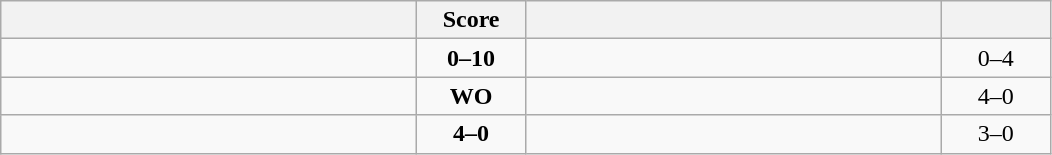<table class="wikitable" style="text-align: center; ">
<tr>
<th align="right" width="270"></th>
<th width="65">Score</th>
<th align="left" width="270"></th>
<th width="65"></th>
</tr>
<tr>
<td align="left"></td>
<td><strong>0–10</strong></td>
<td align="left"><strong></strong></td>
<td>0–4 <strong></strong></td>
</tr>
<tr>
<td align="left"><strong></strong></td>
<td><strong>WO</strong></td>
<td align="left"></td>
<td>4–0 <strong></strong></td>
</tr>
<tr>
<td align="left"><strong></strong></td>
<td><strong>4–0</strong></td>
<td align="left"></td>
<td>3–0 <strong></strong></td>
</tr>
</table>
